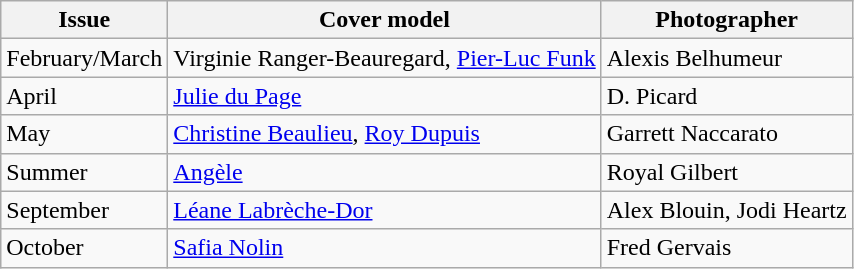<table class="sortable wikitable">
<tr>
<th>Issue</th>
<th>Cover model</th>
<th>Photographer</th>
</tr>
<tr>
<td>February/March</td>
<td>Virginie Ranger-Beauregard, <a href='#'>Pier-Luc Funk</a></td>
<td>Alexis Belhumeur</td>
</tr>
<tr>
<td>April</td>
<td><a href='#'>Julie du Page</a></td>
<td>D. Picard</td>
</tr>
<tr>
<td>May</td>
<td><a href='#'>Christine Beaulieu</a>, <a href='#'>Roy Dupuis</a></td>
<td>Garrett Naccarato</td>
</tr>
<tr>
<td>Summer</td>
<td><a href='#'>Angèle</a></td>
<td>Royal Gilbert</td>
</tr>
<tr>
<td>September</td>
<td><a href='#'>Léane Labrèche-Dor</a></td>
<td>Alex Blouin, Jodi Heartz</td>
</tr>
<tr>
<td>October</td>
<td><a href='#'>Safia Nolin</a></td>
<td>Fred Gervais</td>
</tr>
</table>
